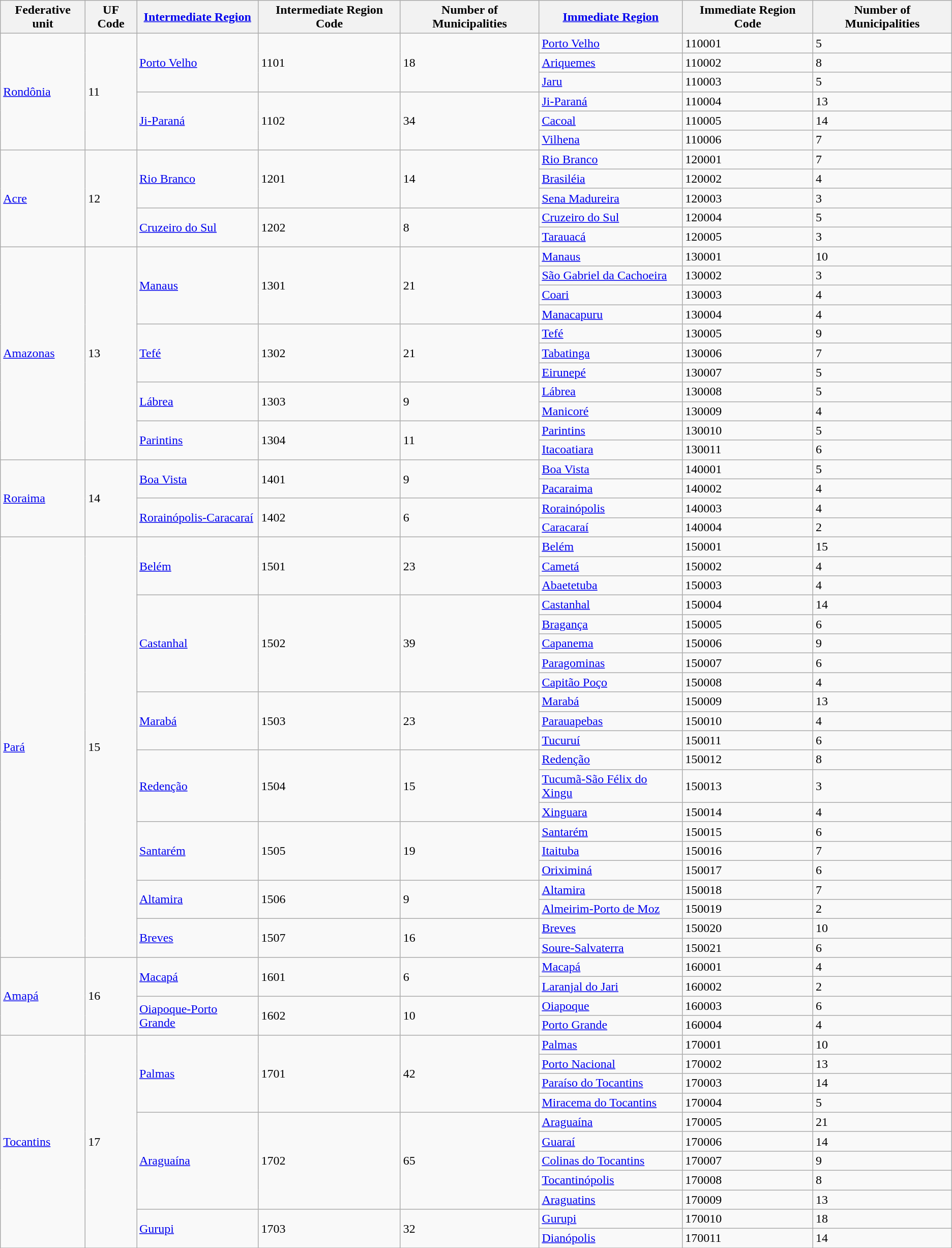<table class="wikitable sortable">
<tr>
<th>Federative unit</th>
<th>UF Code</th>
<th><a href='#'>Intermediate Region</a></th>
<th>Intermediate Region Code</th>
<th>Number of Municipalities</th>
<th><a href='#'>Immediate Region</a></th>
<th>Immediate Region Code</th>
<th>Number of Municipalities</th>
</tr>
<tr>
<td rowspan="6"><a href='#'>Rondônia</a></td>
<td rowspan="6">11</td>
<td rowspan="3"><a href='#'>Porto Velho</a></td>
<td rowspan="3">1101</td>
<td rowspan="3">18</td>
<td><a href='#'>Porto Velho</a></td>
<td>110001</td>
<td>5</td>
</tr>
<tr>
<td><a href='#'>Ariquemes</a></td>
<td>110002</td>
<td>8</td>
</tr>
<tr>
<td><a href='#'>Jaru</a></td>
<td>110003</td>
<td>5</td>
</tr>
<tr>
<td rowspan="3"><a href='#'>Ji-Paraná</a></td>
<td rowspan="3">1102</td>
<td rowspan="3">34</td>
<td><a href='#'>Ji-Paraná</a></td>
<td>110004</td>
<td>13</td>
</tr>
<tr>
<td><a href='#'>Cacoal</a></td>
<td>110005</td>
<td>14</td>
</tr>
<tr>
<td><a href='#'>Vilhena</a></td>
<td>110006</td>
<td>7</td>
</tr>
<tr>
<td rowspan="5"><a href='#'>Acre</a></td>
<td rowspan="5">12</td>
<td rowspan="3"><a href='#'>Rio Branco</a></td>
<td rowspan="3">1201</td>
<td rowspan="3">14</td>
<td><a href='#'>Rio Branco</a></td>
<td>120001</td>
<td>7</td>
</tr>
<tr>
<td><a href='#'>Brasiléia</a></td>
<td>120002</td>
<td>4</td>
</tr>
<tr>
<td><a href='#'>Sena Madureira</a></td>
<td>120003</td>
<td>3</td>
</tr>
<tr>
<td rowspan="2"><a href='#'>Cruzeiro do Sul</a></td>
<td rowspan="2">1202</td>
<td rowspan="2">8</td>
<td><a href='#'>Cruzeiro do Sul</a></td>
<td>120004</td>
<td>5</td>
</tr>
<tr>
<td><a href='#'>Tarauacá</a></td>
<td>120005</td>
<td>3</td>
</tr>
<tr>
<td rowspan="11"><a href='#'>Amazonas</a></td>
<td rowspan="11">13</td>
<td rowspan="4"><a href='#'>Manaus</a></td>
<td rowspan="4">1301</td>
<td rowspan="4">21</td>
<td><a href='#'>Manaus</a></td>
<td>130001</td>
<td>10</td>
</tr>
<tr>
<td><a href='#'>São Gabriel da Cachoeira</a></td>
<td>130002</td>
<td>3</td>
</tr>
<tr>
<td><a href='#'>Coari</a></td>
<td>130003</td>
<td>4</td>
</tr>
<tr>
<td><a href='#'>Manacapuru</a></td>
<td>130004</td>
<td>4</td>
</tr>
<tr>
<td rowspan="3"><a href='#'>Tefé</a></td>
<td rowspan="3">1302</td>
<td rowspan="3">21</td>
<td><a href='#'>Tefé</a></td>
<td>130005</td>
<td>9</td>
</tr>
<tr>
<td><a href='#'>Tabatinga</a></td>
<td>130006</td>
<td>7</td>
</tr>
<tr>
<td><a href='#'>Eirunepé</a></td>
<td>130007</td>
<td>5</td>
</tr>
<tr>
<td rowspan="2"><a href='#'>Lábrea</a></td>
<td rowspan="2">1303</td>
<td rowspan="2">9</td>
<td><a href='#'>Lábrea</a></td>
<td>130008</td>
<td>5</td>
</tr>
<tr>
<td><a href='#'>Manicoré</a></td>
<td>130009</td>
<td>4</td>
</tr>
<tr>
<td rowspan="2"><a href='#'>Parintins</a></td>
<td rowspan="2">1304</td>
<td rowspan="2">11</td>
<td><a href='#'>Parintins</a></td>
<td>130010</td>
<td>5</td>
</tr>
<tr>
<td><a href='#'>Itacoatiara</a></td>
<td>130011</td>
<td>6</td>
</tr>
<tr>
<td rowspan="4"><a href='#'>Roraima</a></td>
<td rowspan="4">14</td>
<td rowspan="2"><a href='#'>Boa Vista</a></td>
<td rowspan="2">1401</td>
<td rowspan="2">9</td>
<td><a href='#'>Boa Vista</a></td>
<td>140001</td>
<td>5</td>
</tr>
<tr>
<td><a href='#'>Pacaraima</a></td>
<td>140002</td>
<td>4</td>
</tr>
<tr>
<td rowspan="2"><a href='#'>Rorainópolis-Caracaraí</a></td>
<td rowspan="2">1402</td>
<td rowspan="2">6</td>
<td><a href='#'>Rorainópolis</a></td>
<td>140003</td>
<td>4</td>
</tr>
<tr>
<td><a href='#'>Caracaraí</a></td>
<td>140004</td>
<td>2</td>
</tr>
<tr>
<td rowspan="21"><a href='#'>Pará</a></td>
<td rowspan="21">15</td>
<td rowspan="3"><a href='#'>Belém</a></td>
<td rowspan="3">1501</td>
<td rowspan="3">23</td>
<td><a href='#'>Belém</a></td>
<td>150001</td>
<td>15</td>
</tr>
<tr>
<td><a href='#'>Cametá</a></td>
<td>150002</td>
<td>4</td>
</tr>
<tr>
<td><a href='#'>Abaetetuba</a></td>
<td>150003</td>
<td>4</td>
</tr>
<tr>
<td rowspan="5"><a href='#'>Castanhal</a></td>
<td rowspan="5">1502</td>
<td rowspan="5">39</td>
<td><a href='#'>Castanhal</a></td>
<td>150004</td>
<td>14</td>
</tr>
<tr>
<td><a href='#'>Bragança</a></td>
<td>150005</td>
<td>6</td>
</tr>
<tr>
<td><a href='#'>Capanema</a></td>
<td>150006</td>
<td>9</td>
</tr>
<tr>
<td><a href='#'>Paragominas</a></td>
<td>150007</td>
<td>6</td>
</tr>
<tr>
<td><a href='#'>Capitão Poço</a></td>
<td>150008</td>
<td>4</td>
</tr>
<tr>
<td rowspan="3"><a href='#'>Marabá</a></td>
<td rowspan="3">1503</td>
<td rowspan="3">23</td>
<td><a href='#'>Marabá</a></td>
<td>150009</td>
<td>13</td>
</tr>
<tr>
<td><a href='#'>Parauapebas</a></td>
<td>150010</td>
<td>4</td>
</tr>
<tr>
<td><a href='#'>Tucuruí</a></td>
<td>150011</td>
<td>6</td>
</tr>
<tr>
<td rowspan="3"><a href='#'>Redenção</a></td>
<td rowspan="3">1504</td>
<td rowspan="3">15</td>
<td><a href='#'>Redenção</a></td>
<td>150012</td>
<td>8</td>
</tr>
<tr>
<td><a href='#'>Tucumã-São Félix do Xingu</a></td>
<td>150013</td>
<td>3</td>
</tr>
<tr>
<td><a href='#'>Xinguara</a></td>
<td>150014</td>
<td>4</td>
</tr>
<tr>
<td rowspan="3"><a href='#'>Santarém</a></td>
<td rowspan="3">1505</td>
<td rowspan="3">19</td>
<td><a href='#'>Santarém</a></td>
<td>150015</td>
<td>6</td>
</tr>
<tr>
<td><a href='#'>Itaituba</a></td>
<td>150016</td>
<td>7</td>
</tr>
<tr>
<td><a href='#'>Oriximiná</a></td>
<td>150017</td>
<td>6</td>
</tr>
<tr>
<td rowspan="2"><a href='#'>Altamira</a></td>
<td rowspan="2">1506</td>
<td rowspan="2">9</td>
<td><a href='#'>Altamira</a></td>
<td>150018</td>
<td>7</td>
</tr>
<tr>
<td><a href='#'>Almeirim-Porto de Moz</a></td>
<td>150019</td>
<td>2</td>
</tr>
<tr>
<td rowspan="2"><a href='#'>Breves</a></td>
<td rowspan="2">1507</td>
<td rowspan="2">16</td>
<td><a href='#'>Breves</a></td>
<td>150020</td>
<td>10</td>
</tr>
<tr>
<td><a href='#'>Soure-Salvaterra</a></td>
<td>150021</td>
<td>6</td>
</tr>
<tr>
<td rowspan="4"><a href='#'>Amapá</a></td>
<td rowspan="4">16</td>
<td rowspan="2"><a href='#'>Macapá</a></td>
<td rowspan="2">1601</td>
<td rowspan="2">6</td>
<td><a href='#'>Macapá</a></td>
<td>160001</td>
<td>4</td>
</tr>
<tr>
<td><a href='#'>Laranjal do Jari</a></td>
<td>160002</td>
<td>2</td>
</tr>
<tr>
<td rowspan="2"><a href='#'>Oiapoque-Porto Grande</a></td>
<td rowspan="2">1602</td>
<td rowspan="2">10</td>
<td><a href='#'>Oiapoque</a></td>
<td>160003</td>
<td>6</td>
</tr>
<tr>
<td><a href='#'>Porto Grande</a></td>
<td>160004</td>
<td>4</td>
</tr>
<tr>
<td rowspan="11"><a href='#'>Tocantins</a></td>
<td rowspan="11">17</td>
<td rowspan="4"><a href='#'>Palmas</a></td>
<td rowspan="4">1701</td>
<td rowspan="4">42</td>
<td><a href='#'>Palmas</a></td>
<td>170001</td>
<td>10</td>
</tr>
<tr>
<td><a href='#'>Porto Nacional</a></td>
<td>170002</td>
<td>13</td>
</tr>
<tr>
<td><a href='#'>Paraíso do Tocantins</a></td>
<td>170003</td>
<td>14</td>
</tr>
<tr>
<td><a href='#'>Miracema do Tocantins</a></td>
<td>170004</td>
<td>5</td>
</tr>
<tr>
<td rowspan="5"><a href='#'>Araguaína</a></td>
<td rowspan="5">1702</td>
<td rowspan="5">65</td>
<td><a href='#'>Araguaína</a></td>
<td>170005</td>
<td>21</td>
</tr>
<tr>
<td><a href='#'>Guaraí</a></td>
<td>170006</td>
<td>14</td>
</tr>
<tr>
<td><a href='#'>Colinas do Tocantins</a></td>
<td>170007</td>
<td>9</td>
</tr>
<tr>
<td><a href='#'>Tocantinópolis</a></td>
<td>170008</td>
<td>8</td>
</tr>
<tr>
<td><a href='#'>Araguatins</a></td>
<td>170009</td>
<td>13</td>
</tr>
<tr>
<td rowspan="2"><a href='#'>Gurupi</a></td>
<td rowspan="2">1703</td>
<td rowspan="2">32</td>
<td><a href='#'>Gurupi</a></td>
<td>170010</td>
<td>18</td>
</tr>
<tr>
<td><a href='#'>Dianópolis</a></td>
<td>170011</td>
<td>14</td>
</tr>
<tr>
</tr>
</table>
